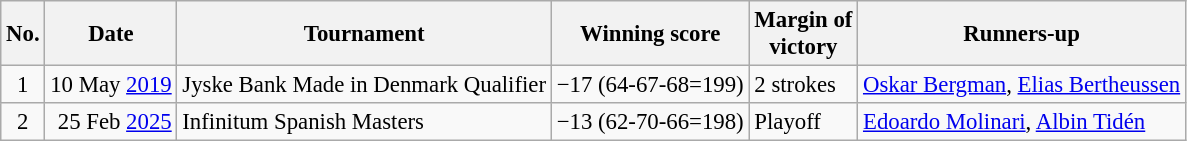<table class="wikitable" style="font-size:95%;">
<tr>
<th>No.</th>
<th>Date</th>
<th>Tournament</th>
<th>Winning score</th>
<th>Margin of<br>victory</th>
<th>Runners-up</th>
</tr>
<tr>
<td align=center>1</td>
<td align=right>10 May <a href='#'>2019</a></td>
<td>Jyske Bank Made in Denmark Qualifier</td>
<td>−17 (64-67-68=199)</td>
<td>2 strokes</td>
<td> <a href='#'>Oskar Bergman</a>,  <a href='#'>Elias Bertheussen</a></td>
</tr>
<tr>
<td align=center>2</td>
<td align=right>25 Feb <a href='#'>2025</a></td>
<td>Infinitum Spanish Masters</td>
<td>−13 (62-70-66=198)</td>
<td>Playoff</td>
<td> <a href='#'>Edoardo Molinari</a>,  <a href='#'>Albin Tidén</a></td>
</tr>
</table>
